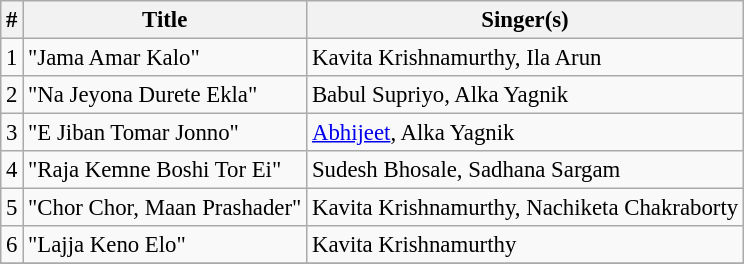<table class="wikitable" style="font-size:95%;">
<tr>
<th>#</th>
<th>Title</th>
<th>Singer(s)</th>
</tr>
<tr>
<td>1</td>
<td>"Jama Amar Kalo"</td>
<td>Kavita Krishnamurthy, Ila Arun</td>
</tr>
<tr>
<td>2</td>
<td>"Na Jeyona Durete Ekla"</td>
<td>Babul Supriyo, Alka Yagnik</td>
</tr>
<tr>
<td>3</td>
<td>"E Jiban Tomar Jonno"</td>
<td><a href='#'>Abhijeet</a>, Alka Yagnik</td>
</tr>
<tr>
<td>4</td>
<td>"Raja Kemne Boshi Tor Ei"</td>
<td>Sudesh Bhosale, Sadhana Sargam</td>
</tr>
<tr>
<td>5</td>
<td>"Chor Chor, Maan Prashader"</td>
<td>Kavita Krishnamurthy, Nachiketa Chakraborty</td>
</tr>
<tr>
<td>6</td>
<td>"Lajja Keno Elo"</td>
<td>Kavita Krishnamurthy</td>
</tr>
<tr>
</tr>
</table>
